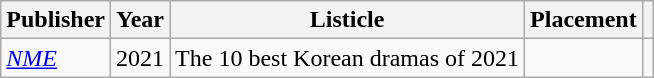<table class="wikitable plainrowheaders">
<tr>
<th scope="col">Publisher</th>
<th scope="col">Year</th>
<th scope="col">Listicle</th>
<th scope="col">Placement</th>
<th scope="col"></th>
</tr>
<tr>
<td><em><a href='#'>NME</a></em></td>
<td>2021</td>
<td>The 10 best Korean dramas of 2021</td>
<td></td>
<td></td>
</tr>
</table>
